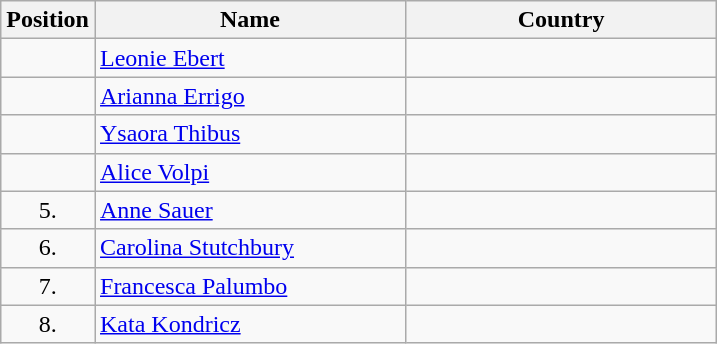<table class="wikitable">
<tr>
<th width="20">Position</th>
<th width="200">Name</th>
<th width="200">Country</th>
</tr>
<tr>
<td align=center></td>
<td><a href='#'>Leonie Ebert</a></td>
<td></td>
</tr>
<tr>
<td align=center></td>
<td><a href='#'>Arianna Errigo</a></td>
<td></td>
</tr>
<tr>
<td align=center></td>
<td><a href='#'>Ysaora Thibus</a></td>
<td></td>
</tr>
<tr>
<td align=center></td>
<td><a href='#'>Alice Volpi</a></td>
<td></td>
</tr>
<tr>
<td align=center>5.</td>
<td><a href='#'>Anne Sauer</a></td>
<td></td>
</tr>
<tr>
<td align=center>6.</td>
<td><a href='#'>Carolina Stutchbury</a></td>
<td></td>
</tr>
<tr>
<td align=center>7.</td>
<td><a href='#'>Francesca Palumbo</a></td>
<td></td>
</tr>
<tr>
<td align=center>8.</td>
<td><a href='#'>Kata Kondricz</a></td>
<td></td>
</tr>
</table>
